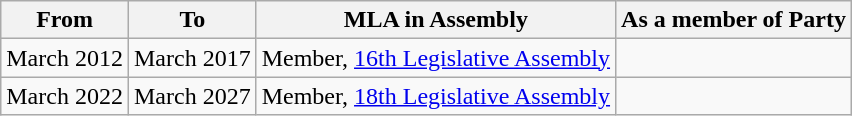<table class="wikitable sortable">
<tr>
<th>From</th>
<th>To</th>
<th>MLA in Assembly</th>
<th colspan=2>As a member of Party</th>
</tr>
<tr>
<td>March 2012</td>
<td>March 2017</td>
<td>Member, <a href='#'>16th Legislative Assembly</a></td>
<td></td>
</tr>
<tr>
<td>March 2022</td>
<td>March 2027</td>
<td>Member, <a href='#'>18th Legislative Assembly</a></td>
<td></td>
</tr>
</table>
